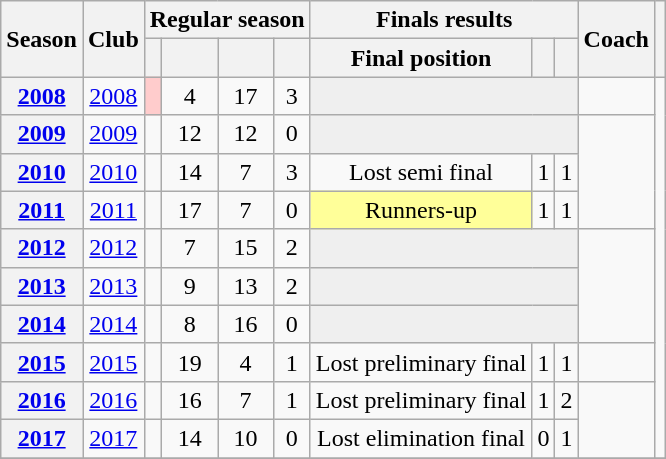<table class="wikitable sortable plainrowheaders" style="text-align:center;">
<tr>
<th scope="col" rowspan=2>Season</th>
<th scope="col" class="unsortable" rowspan=2>Club</th>
<th scope="col" colspan="4">Regular season</th>
<th scope="col" colspan="3">Finals results</th>
<th scope="col" rowspan=2>Coach</th>
<th scope="col" class="unsortable" rowspan=2></th>
</tr>
<tr>
<th scope="col"></th>
<th scope="col"></th>
<th scope="col"></th>
<th scope="col"></th>
<th scope="col">Final position</th>
<th scope="col"></th>
<th scope="col"></th>
</tr>
<tr>
<th scope="row" style="text-align:center;"><a href='#'>2008</a></th>
<td><a href='#'>2008</a></td>
<td style="background-color:#fcc;"></td>
<td>4</td>
<td>17</td>
<td>3</td>
<td colspan=3 style="background:#efefef;"></td>
<td></td>
<td rowspan=10></td>
</tr>
<tr>
<th scope="row" style="text-align:center;"><a href='#'>2009</a></th>
<td><a href='#'>2009</a></td>
<td></td>
<td>12</td>
<td>12</td>
<td>0</td>
<td colspan=3 style="background:#efefef;"></td>
<td rowspan=3></td>
</tr>
<tr>
<th scope="row" style="text-align:center;"><a href='#'>2010</a></th>
<td><a href='#'>2010</a></td>
<td></td>
<td>14</td>
<td>7</td>
<td>3</td>
<td>Lost semi final</td>
<td>1</td>
<td>1</td>
</tr>
<tr>
<th scope="row" style="text-align:center;"><a href='#'>2011</a></th>
<td><a href='#'>2011</a></td>
<td></td>
<td>17</td>
<td>7</td>
<td>0</td>
<td style="background:#ff9;">Runners-up</td>
<td>1</td>
<td>1</td>
</tr>
<tr>
<th scope="row" style="text-align:center;"><a href='#'>2012</a></th>
<td><a href='#'>2012</a></td>
<td></td>
<td>7</td>
<td>15</td>
<td>2</td>
<td colspan=3 style="background:#efefef;"></td>
<td rowspan=3></td>
</tr>
<tr>
<th scope="row" style="text-align:center;"><a href='#'>2013</a></th>
<td><a href='#'>2013</a></td>
<td></td>
<td>9</td>
<td>13</td>
<td>2</td>
<td colspan=3 style="background:#efefef;"></td>
</tr>
<tr>
<th scope="row" style="text-align:center;"><a href='#'>2014</a></th>
<td><a href='#'>2014</a></td>
<td></td>
<td>8</td>
<td>16</td>
<td>0</td>
<td colspan=3 style="background:#efefef;"></td>
</tr>
<tr>
<th scope="row" style="text-align:center;"><a href='#'>2015</a></th>
<td><a href='#'>2015</a></td>
<td></td>
<td>19</td>
<td>4</td>
<td>1</td>
<td>Lost preliminary final</td>
<td>1</td>
<td>1</td>
<td></td>
</tr>
<tr>
<th scope="row" style="text-align:center;"><a href='#'>2016</a></th>
<td><a href='#'>2016</a></td>
<td></td>
<td>16</td>
<td>7</td>
<td>1</td>
<td>Lost preliminary final</td>
<td>1</td>
<td>2</td>
<td rowspan=2></td>
</tr>
<tr>
<th scope="row" style="text-align:center;"><a href='#'>2017</a></th>
<td><a href='#'>2017</a></td>
<td></td>
<td>14</td>
<td>10</td>
<td>0</td>
<td>Lost elimination final</td>
<td>0</td>
<td>1</td>
</tr>
<tr>
</tr>
</table>
